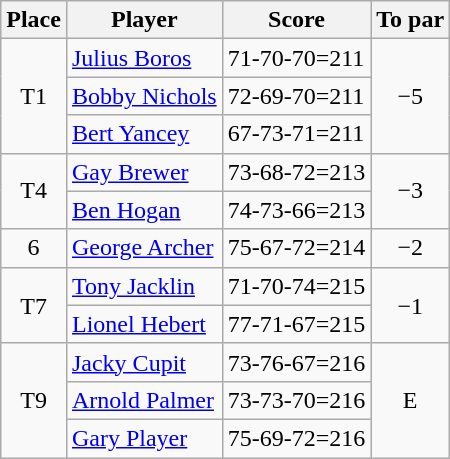<table class="wikitable">
<tr>
<th>Place</th>
<th>Player</th>
<th>Score</th>
<th>To par</th>
</tr>
<tr>
<td rowspan="3" align="center">T1</td>
<td> <a href='#'>Julius Boros</a></td>
<td>71-70-70=211</td>
<td rowspan="3" align="center">−5</td>
</tr>
<tr>
<td> <a href='#'>Bobby Nichols</a></td>
<td>72-69-70=211</td>
</tr>
<tr>
<td> <a href='#'>Bert Yancey</a></td>
<td>67-73-71=211</td>
</tr>
<tr>
<td rowspan="2" align="center">T4</td>
<td> <a href='#'>Gay Brewer</a></td>
<td>73-68-72=213</td>
<td rowspan="2" align="center">−3</td>
</tr>
<tr>
<td> <a href='#'>Ben Hogan</a></td>
<td>74-73-66=213</td>
</tr>
<tr>
<td align="center">6</td>
<td> <a href='#'>George Archer</a></td>
<td>75-67-72=214</td>
<td align="center">−2</td>
</tr>
<tr>
<td rowspan="2" align="center">T7</td>
<td> <a href='#'>Tony Jacklin</a></td>
<td>71-70-74=215</td>
<td rowspan="2" align="center">−1</td>
</tr>
<tr>
<td> <a href='#'>Lionel Hebert</a></td>
<td>77-71-67=215</td>
</tr>
<tr>
<td rowspan="3" align="center">T9</td>
<td> <a href='#'>Jacky Cupit</a></td>
<td>73-76-67=216</td>
<td rowspan="3" align="center">E</td>
</tr>
<tr>
<td> <a href='#'>Arnold Palmer</a></td>
<td>73-73-70=216</td>
</tr>
<tr>
<td> <a href='#'>Gary Player</a></td>
<td>75-69-72=216</td>
</tr>
</table>
